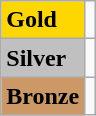<table class="wikitable">
<tr>
<td bgcolor="#ffd700"><strong>Gold</strong></td>
<td></td>
</tr>
<tr>
<td bgcolor="#c0c0c0"><strong>Silver</strong></td>
<td></td>
</tr>
<tr>
<td bgcolor="#cc9966"><strong>Bronze</strong></td>
<td></td>
</tr>
</table>
